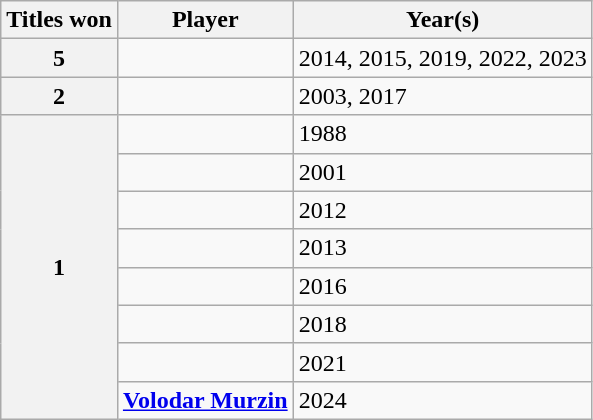<table class="wikitable">
<tr>
<th>Titles won</th>
<th>Player</th>
<th>Year(s)</th>
</tr>
<tr>
<th>5</th>
<td></td>
<td>2014, 2015, 2019, 2022, 2023</td>
</tr>
<tr>
<th>2</th>
<td></td>
<td>2003, 2017</td>
</tr>
<tr>
<th rowspan="8">1</th>
<td></td>
<td>1988</td>
</tr>
<tr>
<td></td>
<td>2001</td>
</tr>
<tr>
<td></td>
<td>2012</td>
</tr>
<tr>
<td></td>
<td>2013</td>
</tr>
<tr>
<td></td>
<td>2016</td>
</tr>
<tr>
<td></td>
<td>2018</td>
</tr>
<tr>
<td></td>
<td>2021</td>
</tr>
<tr>
<td> <strong><a href='#'>Volodar Murzin</a></strong> </td>
<td>2024</td>
</tr>
</table>
